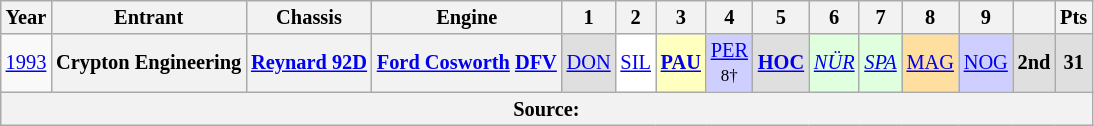<table class="wikitable" style="text-align:center; font-size:85%">
<tr>
<th>Year</th>
<th>Entrant</th>
<th>Chassis</th>
<th>Engine</th>
<th>1</th>
<th>2</th>
<th>3</th>
<th>4</th>
<th>5</th>
<th>6</th>
<th>7</th>
<th>8</th>
<th>9</th>
<th></th>
<th>Pts</th>
</tr>
<tr>
<td><a href='#'>1993</a></td>
<th nowrap>Crypton Engineering</th>
<th nowrap><a href='#'>Reynard 92D</a></th>
<th nowrap><a href='#'>Ford Cosworth</a> <a href='#'>DFV</a></th>
<td style="background:#DFDFDF;"><a href='#'>DON</a><br></td>
<td style="background:#FFFFFF;"><a href='#'>SIL</a><br></td>
<td style="background:#FFFFBF;"><strong><a href='#'>PAU</a></strong><br></td>
<td style="background:#CFCFFF;"><a href='#'>PER</a><br><small>8†</small></td>
<td style="background:#DFDFDF;"><strong><a href='#'>HOC</a></strong><br></td>
<td style="background:#DFFFDF;"><em><a href='#'>NÜR</a></em><br></td>
<td style="background:#DFFFDF;"><em><a href='#'>SPA</a></em><br></td>
<td style="background:#FFDF9F;"><a href='#'>MAG</a><br></td>
<td style="background:#CFCFFF;"><a href='#'>NOG</a><br></td>
<td style="background:#DFDFDF;"><strong>2nd</strong></td>
<td style="background:#DFDFDF;"><strong>31</strong></td>
</tr>
<tr>
<th colspan="15">Source:</th>
</tr>
</table>
